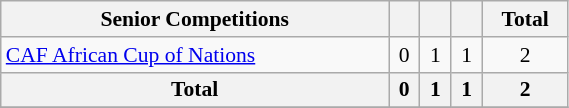<table class="wikitable" style="width:30%; font-size:90%; text-align:center">
<tr>
<th>Senior Competitions</th>
<th></th>
<th></th>
<th></th>
<th>Total</th>
</tr>
<tr>
<td align=left><a href='#'>CAF African Cup of Nations</a></td>
<td>0</td>
<td>1</td>
<td>1</td>
<td>2</td>
</tr>
<tr>
<th>Total</th>
<th>0</th>
<th>1</th>
<th>1</th>
<th>2</th>
</tr>
<tr>
</tr>
</table>
